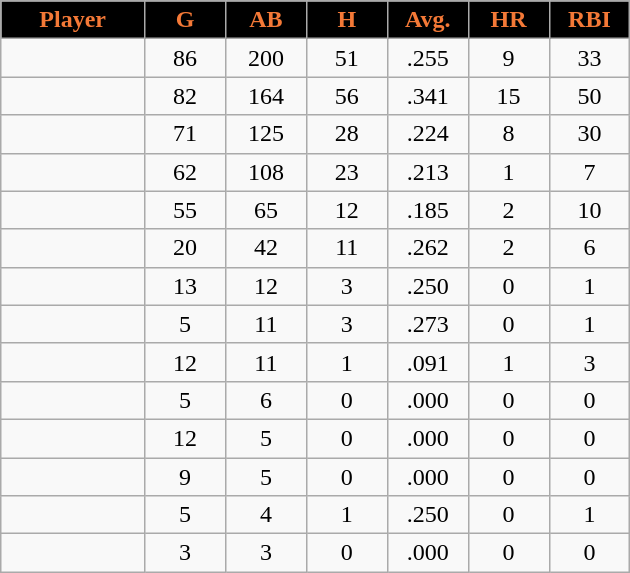<table class="wikitable sortable">
<tr>
<th style="background:black;color:#f47937;" width="16%">Player</th>
<th style="background:black;color:#f47937;" width="9%">G</th>
<th style="background:black;color:#f47937;" width="9%">AB</th>
<th style="background:black;color:#f47937;" width="9%">H</th>
<th style="background:black;color:#f47937;" width="9%">Avg.</th>
<th style="background:black;color:#f47937;" width="9%">HR</th>
<th style="background:black;color:#f47937;" width="9%">RBI</th>
</tr>
<tr align="center">
<td></td>
<td>86</td>
<td>200</td>
<td>51</td>
<td>.255</td>
<td>9</td>
<td>33</td>
</tr>
<tr align="center">
<td></td>
<td>82</td>
<td>164</td>
<td>56</td>
<td>.341</td>
<td>15</td>
<td>50</td>
</tr>
<tr align="center">
<td></td>
<td>71</td>
<td>125</td>
<td>28</td>
<td>.224</td>
<td>8</td>
<td>30</td>
</tr>
<tr align="center">
<td></td>
<td>62</td>
<td>108</td>
<td>23</td>
<td>.213</td>
<td>1</td>
<td>7</td>
</tr>
<tr align="center">
<td></td>
<td>55</td>
<td>65</td>
<td>12</td>
<td>.185</td>
<td>2</td>
<td>10</td>
</tr>
<tr align="center">
<td></td>
<td>20</td>
<td>42</td>
<td>11</td>
<td>.262</td>
<td>2</td>
<td>6</td>
</tr>
<tr align="center">
<td></td>
<td>13</td>
<td>12</td>
<td>3</td>
<td>.250</td>
<td>0</td>
<td>1</td>
</tr>
<tr align="center">
<td></td>
<td>5</td>
<td>11</td>
<td>3</td>
<td>.273</td>
<td>0</td>
<td>1</td>
</tr>
<tr align="center">
<td></td>
<td>12</td>
<td>11</td>
<td>1</td>
<td>.091</td>
<td>1</td>
<td>3</td>
</tr>
<tr align="center">
<td></td>
<td>5</td>
<td>6</td>
<td>0</td>
<td>.000</td>
<td>0</td>
<td>0</td>
</tr>
<tr align="center">
<td></td>
<td>12</td>
<td>5</td>
<td>0</td>
<td>.000</td>
<td>0</td>
<td>0</td>
</tr>
<tr align="center">
<td></td>
<td>9</td>
<td>5</td>
<td>0</td>
<td>.000</td>
<td>0</td>
<td>0</td>
</tr>
<tr align="center">
<td></td>
<td>5</td>
<td>4</td>
<td>1</td>
<td>.250</td>
<td>0</td>
<td>1</td>
</tr>
<tr align=center>
<td></td>
<td>3</td>
<td>3</td>
<td>0</td>
<td>.000</td>
<td>0</td>
<td>0</td>
</tr>
</table>
